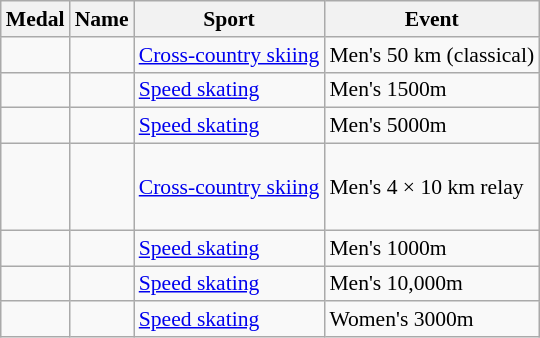<table class="wikitable sortable" style="font-size:90%">
<tr>
<th>Medal</th>
<th>Name</th>
<th>Sport</th>
<th>Event</th>
</tr>
<tr>
<td></td>
<td></td>
<td><a href='#'>Cross-country skiing</a></td>
<td>Men's 50 km (classical)</td>
</tr>
<tr>
<td></td>
<td></td>
<td><a href='#'>Speed skating</a></td>
<td>Men's 1500m</td>
</tr>
<tr>
<td></td>
<td></td>
<td><a href='#'>Speed skating</a></td>
<td>Men's 5000m</td>
</tr>
<tr>
<td></td>
<td> <br>  <br>  <br> </td>
<td><a href='#'>Cross-country skiing</a></td>
<td>Men's 4 × 10 km relay</td>
</tr>
<tr>
<td></td>
<td></td>
<td><a href='#'>Speed skating</a></td>
<td>Men's 1000m</td>
</tr>
<tr>
<td></td>
<td></td>
<td><a href='#'>Speed skating</a></td>
<td>Men's 10,000m</td>
</tr>
<tr>
<td></td>
<td></td>
<td><a href='#'>Speed skating</a></td>
<td>Women's 3000m</td>
</tr>
</table>
